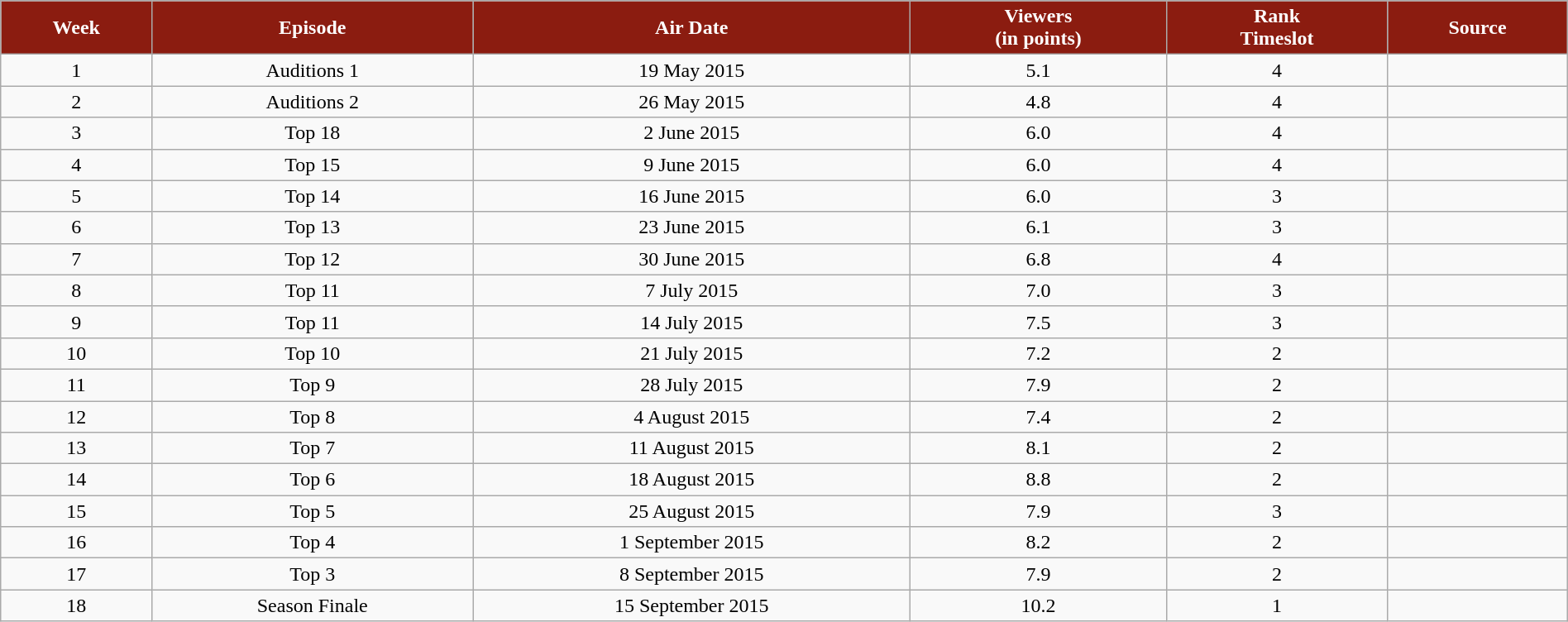<table class="wikitable sortable" style="margin:0; width:100%;">
<tr>
<th style="background:#8b1c10; color:white;" rowspan="1">Week</th>
<th style="background:#8b1c10; color:white;" rowspan="1">Episode</th>
<th style="background:#8b1c10; color:white;" rowspan="1">Air Date</th>
<th style="background:#8b1c10; color:white;" rowspan="1">Viewers<br>(in points)</th>
<th style="background:#8b1c10; color:white;" rowspan="1">Rank<br>Timeslot</th>
<th style="background:#8b1c10; color:white;" rowspan="1">Source</th>
</tr>
<tr>
<td style="text-align:center;">1</td>
<td style="text-align:center;">Auditions 1</td>
<td style="text-align:center;">19 May 2015</td>
<td style="text-align:center;">5.1</td>
<td style="text-align:center;">4</td>
<td style="text-align:center;"></td>
</tr>
<tr>
<td style="text-align:center;">2</td>
<td style="text-align:center;">Auditions 2</td>
<td style="text-align:center;">26 May 2015</td>
<td style="text-align:center;">4.8</td>
<td style="text-align:center;">4</td>
<td style="text-align:center;"></td>
</tr>
<tr>
<td style="text-align:center;">3</td>
<td style="text-align:center;">Top 18</td>
<td style="text-align:center;">2 June 2015</td>
<td style="text-align:center;">6.0</td>
<td style="text-align:center;">4</td>
<td style="text-align:center;"></td>
</tr>
<tr>
<td style="text-align:center;">4</td>
<td style="text-align:center;">Top 15</td>
<td style="text-align:center;">9 June 2015</td>
<td style="text-align:center;">6.0</td>
<td style="text-align:center;">4</td>
<td style="text-align:center;"></td>
</tr>
<tr>
<td style="text-align:center;">5</td>
<td style="text-align:center;">Top 14</td>
<td style="text-align:center;">16 June 2015</td>
<td style="text-align:center;">6.0</td>
<td style="text-align:center;">3</td>
<td style="text-align:center;"></td>
</tr>
<tr>
<td style="text-align:center;">6</td>
<td style="text-align:center;">Top 13</td>
<td style="text-align:center;">23 June 2015</td>
<td style="text-align:center;">6.1</td>
<td style="text-align:center;">3</td>
<td style="text-align:center;"></td>
</tr>
<tr>
<td style="text-align:center;">7</td>
<td style="text-align:center;">Top 12</td>
<td style="text-align:center;">30 June 2015</td>
<td style="text-align:center;">6.8</td>
<td style="text-align:center;">4</td>
<td style="text-align:center;"></td>
</tr>
<tr>
<td style="text-align:center;">8</td>
<td style="text-align:center;">Top 11</td>
<td style="text-align:center;">7 July 2015</td>
<td style="text-align:center;">7.0</td>
<td style="text-align:center;">3</td>
<td style="text-align:center;"></td>
</tr>
<tr>
<td style="text-align:center;">9</td>
<td style="text-align:center;">Top 11</td>
<td style="text-align:center;">14 July 2015</td>
<td style="text-align:center;">7.5</td>
<td style="text-align:center;">3</td>
<td style="text-align:center;"></td>
</tr>
<tr>
<td style="text-align:center;">10</td>
<td style="text-align:center;">Top 10</td>
<td style="text-align:center;">21 July 2015</td>
<td style="text-align:center;">7.2</td>
<td style="text-align:center;">2</td>
<td style="text-align:center;"></td>
</tr>
<tr>
<td style="text-align:center;">11</td>
<td style="text-align:center;">Top 9</td>
<td style="text-align:center;">28 July 2015</td>
<td style="text-align:center;">7.9</td>
<td style="text-align:center;">2</td>
<td style="text-align:center;"></td>
</tr>
<tr>
<td style="text-align:center;">12</td>
<td style="text-align:center;">Top 8</td>
<td style="text-align:center;">4 August 2015</td>
<td style="text-align:center;">7.4</td>
<td style="text-align:center;">2</td>
<td style="text-align:center;"></td>
</tr>
<tr>
<td style="text-align:center;">13</td>
<td style="text-align:center;">Top 7</td>
<td style="text-align:center;">11 August 2015</td>
<td style="text-align:center;">8.1</td>
<td style="text-align:center;">2</td>
<td style="text-align:center;"></td>
</tr>
<tr>
<td style="text-align:center;">14</td>
<td style="text-align:center;">Top 6</td>
<td style="text-align:center;">18 August 2015</td>
<td style="text-align:center;">8.8</td>
<td style="text-align:center;">2</td>
<td style="text-align:center;"></td>
</tr>
<tr>
<td style="text-align:center;">15</td>
<td style="text-align:center;">Top 5</td>
<td style="text-align:center;">25 August 2015</td>
<td style="text-align:center;">7.9</td>
<td style="text-align:center;">3</td>
<td style="text-align:center;"></td>
</tr>
<tr>
<td style="text-align:center;">16</td>
<td style="text-align:center;">Top 4</td>
<td style="text-align:center;">1 September 2015</td>
<td style="text-align:center;">8.2</td>
<td style="text-align:center;">2</td>
<td style="text-align:center;"></td>
</tr>
<tr>
<td style="text-align:center;">17</td>
<td style="text-align:center;">Top 3</td>
<td style="text-align:center;">8 September 2015</td>
<td style="text-align:center;">7.9</td>
<td style="text-align:center;">2</td>
<td style="text-align:center;"></td>
</tr>
<tr>
<td style="text-align:center;">18</td>
<td style="text-align:center;">Season Finale</td>
<td style="text-align:center;">15 September 2015</td>
<td style="text-align:center;">10.2</td>
<td style="text-align:center;">1</td>
<td style="text-align:center;"></td>
</tr>
</table>
